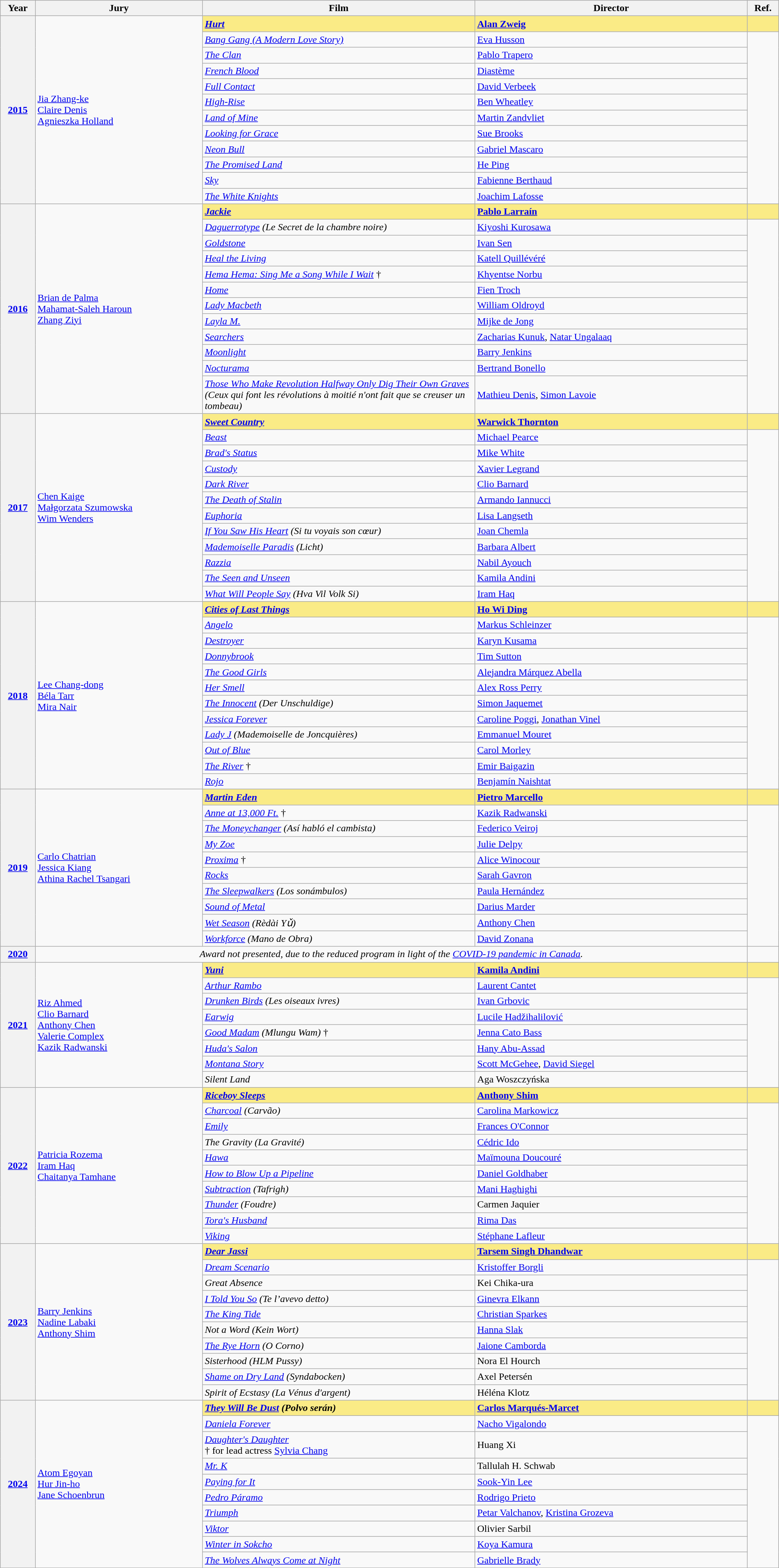<table class="wikitable" width=100%>
<tr>
<th>Year</th>
<th>Jury</th>
<th width=35%>Film</th>
<th width=35%>Director</th>
<th>Ref.</th>
</tr>
<tr>
<th rowspan=12><a href='#'>2015</a></th>
<td rowspan=12><a href='#'>Jia Zhang-ke</a><br><a href='#'>Claire Denis</a><br><a href='#'>Agnieszka Holland</a></td>
<td style="background:#FAEB86;"><strong><em><a href='#'>Hurt</a></em></strong></td>
<td style="background:#FAEB86;"><strong><a href='#'>Alan Zweig</a></strong></td>
<td style="background:#FAEB86;"></td>
</tr>
<tr>
<td><em><a href='#'>Bang Gang (A Modern Love Story)</a></em></td>
<td><a href='#'>Eva Husson</a></td>
<td rowspan=11></td>
</tr>
<tr>
<td><em><a href='#'>The Clan</a></em></td>
<td><a href='#'>Pablo Trapero</a></td>
</tr>
<tr>
<td><em><a href='#'>French Blood</a></em></td>
<td><a href='#'>Diastème</a></td>
</tr>
<tr>
<td><em><a href='#'>Full Contact</a></em></td>
<td><a href='#'>David Verbeek</a></td>
</tr>
<tr>
<td><em><a href='#'>High-Rise</a></em></td>
<td><a href='#'>Ben Wheatley</a></td>
</tr>
<tr>
<td><em><a href='#'>Land of Mine</a></em></td>
<td><a href='#'>Martin Zandvliet</a></td>
</tr>
<tr>
<td><em><a href='#'>Looking for Grace</a></em></td>
<td><a href='#'>Sue Brooks</a></td>
</tr>
<tr>
<td><em><a href='#'>Neon Bull</a></em></td>
<td><a href='#'>Gabriel Mascaro</a></td>
</tr>
<tr>
<td><em><a href='#'>The Promised Land</a></em></td>
<td><a href='#'>He Ping</a></td>
</tr>
<tr>
<td><em><a href='#'>Sky</a></em></td>
<td><a href='#'>Fabienne Berthaud</a></td>
</tr>
<tr>
<td><em><a href='#'>The White Knights</a></em></td>
<td><a href='#'>Joachim Lafosse</a></td>
</tr>
<tr>
<th rowspan=12><a href='#'>2016</a></th>
<td rowspan=12><a href='#'>Brian de Palma</a><br><a href='#'>Mahamat-Saleh Haroun</a><br><a href='#'>Zhang Ziyi</a></td>
<td style="background:#FAEB86;"><strong><em><a href='#'>Jackie</a></em></strong></td>
<td style="background:#FAEB86;"><strong><a href='#'>Pablo Larraín</a></strong></td>
<td style="background:#FAEB86;"></td>
</tr>
<tr>
<td><em><a href='#'>Daguerrotype</a> (Le Secret de la chambre noire)</em></td>
<td><a href='#'>Kiyoshi Kurosawa</a></td>
<td rowspan=11></td>
</tr>
<tr>
<td><em><a href='#'>Goldstone</a></em></td>
<td><a href='#'>Ivan Sen</a></td>
</tr>
<tr>
<td><em><a href='#'>Heal the Living</a></em></td>
<td><a href='#'>Katell Quillévéré</a></td>
</tr>
<tr>
<td><em><a href='#'>Hema Hema: Sing Me a Song While I Wait</a></em> †</td>
<td><a href='#'>Khyentse Norbu</a></td>
</tr>
<tr>
<td><em><a href='#'>Home</a></em></td>
<td><a href='#'>Fien Troch</a></td>
</tr>
<tr>
<td><em><a href='#'>Lady Macbeth</a></em></td>
<td><a href='#'>William Oldroyd</a></td>
</tr>
<tr>
<td><em><a href='#'>Layla M.</a></em></td>
<td><a href='#'>Mijke de Jong</a></td>
</tr>
<tr>
<td><em><a href='#'>Searchers</a></em></td>
<td><a href='#'>Zacharias Kunuk</a>, <a href='#'>Natar Ungalaaq</a></td>
</tr>
<tr>
<td><em><a href='#'>Moonlight</a></em></td>
<td><a href='#'>Barry Jenkins</a></td>
</tr>
<tr>
<td><em><a href='#'>Nocturama</a></em></td>
<td><a href='#'>Bertrand Bonello</a></td>
</tr>
<tr>
<td><em><a href='#'>Those Who Make Revolution Halfway Only Dig Their Own Graves</a> (Ceux qui font les révolutions à moitié n'ont fait que se creuser un tombeau)</em></td>
<td><a href='#'>Mathieu Denis</a>, <a href='#'>Simon Lavoie</a></td>
</tr>
<tr>
<th rowspan=12><a href='#'>2017</a></th>
<td rowspan=12><a href='#'>Chen Kaige</a><br><a href='#'>Małgorzata Szumowska</a><br><a href='#'>Wim Wenders</a></td>
<td style="background:#FAEB86;"><strong><em><a href='#'>Sweet Country</a></em></strong></td>
<td style="background:#FAEB86;"><strong><a href='#'>Warwick Thornton</a></strong></td>
<td style="background:#FAEB86;"></td>
</tr>
<tr>
<td><em><a href='#'>Beast</a></em></td>
<td><a href='#'>Michael Pearce</a></td>
<td rowspan=11></td>
</tr>
<tr>
<td><em><a href='#'>Brad's Status</a></em></td>
<td><a href='#'>Mike White</a></td>
</tr>
<tr>
<td><em><a href='#'>Custody</a></em></td>
<td><a href='#'>Xavier Legrand</a></td>
</tr>
<tr>
<td><em><a href='#'>Dark River</a></em></td>
<td><a href='#'>Clio Barnard</a></td>
</tr>
<tr>
<td><em><a href='#'>The Death of Stalin</a></em></td>
<td><a href='#'>Armando Iannucci</a></td>
</tr>
<tr>
<td><em><a href='#'>Euphoria</a></em></td>
<td><a href='#'>Lisa Langseth</a></td>
</tr>
<tr>
<td><em><a href='#'>If You Saw His Heart</a> (Si tu voyais son cœur)</em></td>
<td><a href='#'>Joan Chemla</a></td>
</tr>
<tr>
<td><em><a href='#'>Mademoiselle Paradis</a> (Licht)</em></td>
<td><a href='#'>Barbara Albert</a></td>
</tr>
<tr>
<td><em><a href='#'>Razzia</a></em></td>
<td><a href='#'>Nabil Ayouch</a></td>
</tr>
<tr>
<td><em><a href='#'>The Seen and Unseen</a></em></td>
<td><a href='#'>Kamila Andini</a></td>
</tr>
<tr>
<td><em><a href='#'>What Will People Say</a> (Hva Vil Volk Si)</em></td>
<td><a href='#'>Iram Haq</a></td>
</tr>
<tr>
<th rowspan=12><a href='#'>2018</a></th>
<td rowspan=12><a href='#'>Lee Chang-dong</a><br><a href='#'>Béla Tarr</a><br><a href='#'>Mira Nair</a></td>
<td style="background:#FAEB86;"><strong><em><a href='#'>Cities of Last Things</a></em></strong></td>
<td style="background:#FAEB86;"><strong><a href='#'>Ho Wi Ding</a></strong></td>
<td style="background:#FAEB86;"></td>
</tr>
<tr>
<td><em><a href='#'>Angelo</a></em></td>
<td><a href='#'>Markus Schleinzer</a></td>
<td rowspan=11></td>
</tr>
<tr>
<td><em><a href='#'>Destroyer</a></em></td>
<td><a href='#'>Karyn Kusama</a></td>
</tr>
<tr>
<td><em><a href='#'>Donnybrook</a></em></td>
<td><a href='#'>Tim Sutton</a></td>
</tr>
<tr>
<td><em><a href='#'>The Good Girls</a></em></td>
<td><a href='#'>Alejandra Márquez Abella</a></td>
</tr>
<tr>
<td><em><a href='#'>Her Smell</a></em></td>
<td><a href='#'>Alex Ross Perry</a></td>
</tr>
<tr>
<td><em><a href='#'>The Innocent</a> (Der Unschuldige)</em></td>
<td><a href='#'>Simon Jaquemet</a></td>
</tr>
<tr>
<td><em><a href='#'>Jessica Forever</a></em></td>
<td><a href='#'>Caroline Poggi</a>, <a href='#'>Jonathan Vinel</a></td>
</tr>
<tr>
<td><em><a href='#'>Lady J</a> (Mademoiselle de Joncquières)</em></td>
<td><a href='#'>Emmanuel Mouret</a></td>
</tr>
<tr>
<td><em><a href='#'>Out of Blue</a></em></td>
<td><a href='#'>Carol Morley</a></td>
</tr>
<tr>
<td><em><a href='#'>The River</a></em> †</td>
<td><a href='#'>Emir Baigazin</a></td>
</tr>
<tr>
<td><em><a href='#'>Rojo</a></em></td>
<td><a href='#'>Benjamín Naishtat</a></td>
</tr>
<tr>
<th rowspan=10><a href='#'>2019</a></th>
<td rowspan=10><a href='#'>Carlo Chatrian</a><br><a href='#'>Jessica Kiang</a><br><a href='#'>Athina Rachel Tsangari</a></td>
<td style="background:#FAEB86;"><strong><em><a href='#'>Martin Eden</a></em></strong></td>
<td style="background:#FAEB86;"><strong><a href='#'>Pietro Marcello</a></strong></td>
<td style="background:#FAEB86;"></td>
</tr>
<tr>
<td><em><a href='#'>Anne at 13,000 Ft.</a></em> †</td>
<td><a href='#'>Kazik Radwanski</a></td>
<td rowspan=9></td>
</tr>
<tr>
<td><em><a href='#'>The Moneychanger</a> (Así habló el cambista)</em></td>
<td><a href='#'>Federico Veiroj</a></td>
</tr>
<tr>
<td><em><a href='#'>My Zoe</a></em></td>
<td><a href='#'>Julie Delpy</a></td>
</tr>
<tr>
<td><em><a href='#'>Proxima</a></em> †</td>
<td><a href='#'>Alice Winocour</a></td>
</tr>
<tr>
<td><em><a href='#'>Rocks</a></em></td>
<td><a href='#'>Sarah Gavron</a></td>
</tr>
<tr>
<td><em><a href='#'>The Sleepwalkers</a> (Los sonámbulos)</em></td>
<td><a href='#'>Paula Hernández</a></td>
</tr>
<tr>
<td><em><a href='#'>Sound of Metal</a></em></td>
<td><a href='#'>Darius Marder</a></td>
</tr>
<tr>
<td><em><a href='#'>Wet Season</a> (Rèdài Yǔ)</em></td>
<td><a href='#'>Anthony Chen</a></td>
</tr>
<tr>
<td><em><a href='#'>Workforce</a> (Mano de Obra)</em></td>
<td><a href='#'>David Zonana</a></td>
</tr>
<tr>
<th><a href='#'>2020</a></th>
<td colspan=3 align=center><em>Award not presented, due to the reduced program in light of the <a href='#'>COVID-19 pandemic in Canada</a>.</em></td>
</tr>
<tr>
<th rowspan=8><a href='#'>2021</a></th>
<td rowspan=8><a href='#'>Riz Ahmed</a><br><a href='#'>Clio Barnard</a><br><a href='#'>Anthony Chen</a><br><a href='#'>Valerie Complex</a><br><a href='#'>Kazik Radwanski</a></td>
<td style="background:#FAEB86;"><strong><em><a href='#'>Yuni</a></em></strong></td>
<td style="background:#FAEB86;"><strong><a href='#'>Kamila Andini</a></strong></td>
<td style="background:#FAEB86;"></td>
</tr>
<tr>
<td><em><a href='#'>Arthur Rambo</a></em></td>
<td><a href='#'>Laurent Cantet</a></td>
<td rowspan=7></td>
</tr>
<tr>
<td><em><a href='#'>Drunken Birds</a> (Les oiseaux ivres)</em></td>
<td><a href='#'>Ivan Grbovic</a></td>
</tr>
<tr>
<td><em><a href='#'>Earwig</a></em></td>
<td><a href='#'>Lucile Hadžihalilović</a></td>
</tr>
<tr>
<td><em><a href='#'>Good Madam</a> (Mlungu Wam)</em> †</td>
<td><a href='#'>Jenna Cato Bass</a></td>
</tr>
<tr>
<td><em><a href='#'>Huda's Salon</a></em></td>
<td><a href='#'>Hany Abu-Assad</a></td>
</tr>
<tr>
<td><em><a href='#'>Montana Story</a></em></td>
<td><a href='#'>Scott McGehee</a>, <a href='#'>David Siegel</a></td>
</tr>
<tr>
<td><em>Silent Land</em></td>
<td>Aga Woszczyńska</td>
</tr>
<tr>
<th rowspan=10><a href='#'>2022</a></th>
<td rowspan=10><a href='#'>Patricia Rozema</a><br><a href='#'>Iram Haq</a><br><a href='#'>Chaitanya Tamhane</a></td>
<td style="background:#FAEB86;"><strong><em><a href='#'>Riceboy Sleeps</a></em></strong></td>
<td style="background:#FAEB86;"><strong><a href='#'>Anthony Shim</a></strong></td>
<td style="background:#FAEB86;"></td>
</tr>
<tr>
<td><em><a href='#'>Charcoal</a> (Carvão)</em></td>
<td><a href='#'>Carolina Markowicz</a></td>
<td rowspan=9></td>
</tr>
<tr>
<td><em><a href='#'>Emily</a></em></td>
<td><a href='#'>Frances O'Connor</a></td>
</tr>
<tr>
<td><em>The Gravity (La Gravité)</em></td>
<td><a href='#'>Cédric Ido</a></td>
</tr>
<tr>
<td><em><a href='#'>Hawa</a></em></td>
<td><a href='#'>Maïmouna Doucouré</a></td>
</tr>
<tr>
<td><em><a href='#'>How to Blow Up a Pipeline</a></em></td>
<td><a href='#'>Daniel Goldhaber</a></td>
</tr>
<tr>
<td><em><a href='#'>Subtraction</a> (Tafrigh)</em></td>
<td><a href='#'>Mani Haghighi</a></td>
</tr>
<tr>
<td><em><a href='#'>Thunder</a> (Foudre)</em></td>
<td>Carmen Jaquier</td>
</tr>
<tr>
<td><em><a href='#'>Tora's Husband</a></em></td>
<td><a href='#'>Rima Das</a></td>
</tr>
<tr>
<td><em><a href='#'>Viking</a></em></td>
<td><a href='#'>Stéphane Lafleur</a></td>
</tr>
<tr>
<th rowspan=10><a href='#'>2023</a></th>
<td rowspan=10><a href='#'>Barry Jenkins</a><br><a href='#'>Nadine Labaki</a><br><a href='#'>Anthony Shim</a></td>
<td style="background:#FAEB86;"><strong><em><a href='#'>Dear Jassi</a></em></strong></td>
<td style="background:#FAEB86;"><strong><a href='#'>Tarsem Singh Dhandwar</a></strong></td>
<td style="background:#FAEB86;"></td>
</tr>
<tr>
<td><em><a href='#'>Dream Scenario</a></em></td>
<td><a href='#'>Kristoffer Borgli</a></td>
<td rowspan=9></td>
</tr>
<tr>
<td><em>Great Absence</em></td>
<td>Kei Chika-ura</td>
</tr>
<tr>
<td><em><a href='#'>I Told You So</a> (Te l’avevo detto)</em></td>
<td><a href='#'>Ginevra Elkann</a></td>
</tr>
<tr>
<td><em><a href='#'>The King Tide</a></em></td>
<td><a href='#'>Christian Sparkes</a></td>
</tr>
<tr>
<td><em>Not a Word (Kein Wort)</em></td>
<td><a href='#'>Hanna Slak</a></td>
</tr>
<tr>
<td><em><a href='#'>The Rye Horn</a> (O Corno)</em></td>
<td><a href='#'>Jaione Camborda</a></td>
</tr>
<tr>
<td><em>Sisterhood (HLM Pussy)</em></td>
<td>Nora El Hourch</td>
</tr>
<tr>
<td><em><a href='#'>Shame on Dry Land</a> (Syndabocken)</em></td>
<td>Axel Petersén</td>
</tr>
<tr>
<td><em>Spirit of Ecstasy (La Vénus d'argent)</em></td>
<td>Héléna Klotz</td>
</tr>
<tr>
<th rowspan=10><a href='#'>2024</a></th>
<td rowspan=10><a href='#'>Atom Egoyan</a><br><a href='#'>Hur Jin-ho</a><br><a href='#'>Jane Schoenbrun</a></td>
<td style="background:#FAEB86;"><strong><em><a href='#'>They Will Be Dust</a> (Polvo serán)</em></strong></td>
<td style="background:#FAEB86;"><strong><a href='#'>Carlos Marqués-Marcet</a></strong></td>
<td style="background:#FAEB86;"></td>
</tr>
<tr>
<td><em><a href='#'>Daniela Forever</a></em></td>
<td><a href='#'>Nacho Vigalondo</a></td>
<td rowspan=9></td>
</tr>
<tr>
<td><em><a href='#'>Daughter's Daughter</a></em><br>† for lead actress <a href='#'>Sylvia Chang</a></td>
<td>Huang Xi</td>
</tr>
<tr>
<td><em><a href='#'>Mr. K</a></em></td>
<td>Tallulah H. Schwab</td>
</tr>
<tr>
<td><em><a href='#'>Paying for It</a></em></td>
<td><a href='#'>Sook-Yin Lee</a></td>
</tr>
<tr>
<td><em><a href='#'>Pedro Páramo</a></em></td>
<td><a href='#'>Rodrigo Prieto</a></td>
</tr>
<tr>
<td><em><a href='#'>Triumph</a></em></td>
<td><a href='#'>Petar Valchanov</a>, <a href='#'>Kristina Grozeva</a></td>
</tr>
<tr>
<td><em><a href='#'>Viktor</a></em></td>
<td>Olivier Sarbil</td>
</tr>
<tr>
<td><em><a href='#'>Winter in Sokcho</a></em></td>
<td><a href='#'>Koya Kamura</a></td>
</tr>
<tr>
<td><em><a href='#'>The Wolves Always Come at Night</a></em></td>
<td><a href='#'>Gabrielle Brady</a></td>
</tr>
</table>
